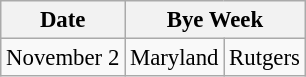<table class="wikitable" style="font-size:95%;">
<tr>
<th>Date</th>
<th colspan="2">Bye Week</th>
</tr>
<tr>
<td>November 2</td>
<td>Maryland</td>
<td>Rutgers</td>
</tr>
</table>
